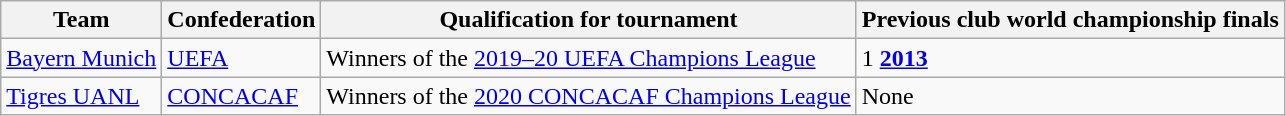<table class="wikitable">
<tr>
<th>Team</th>
<th>Confederation</th>
<th>Qualification for tournament</th>
<th>Previous club world championship finals<br></th>
</tr>
<tr>
<td> <a href='#'>Bayern Munich</a></td>
<td><a href='#'>UEFA</a></td>
<td>Winners of the <a href='#'>2019–20 UEFA Champions League</a></td>
<td>1 <strong><a href='#'>2013</a></strong></td>
</tr>
<tr>
<td> <a href='#'>Tigres UANL</a></td>
<td><a href='#'>CONCACAF</a></td>
<td>Winners of the <a href='#'>2020 CONCACAF Champions League</a></td>
<td>None</td>
</tr>
</table>
